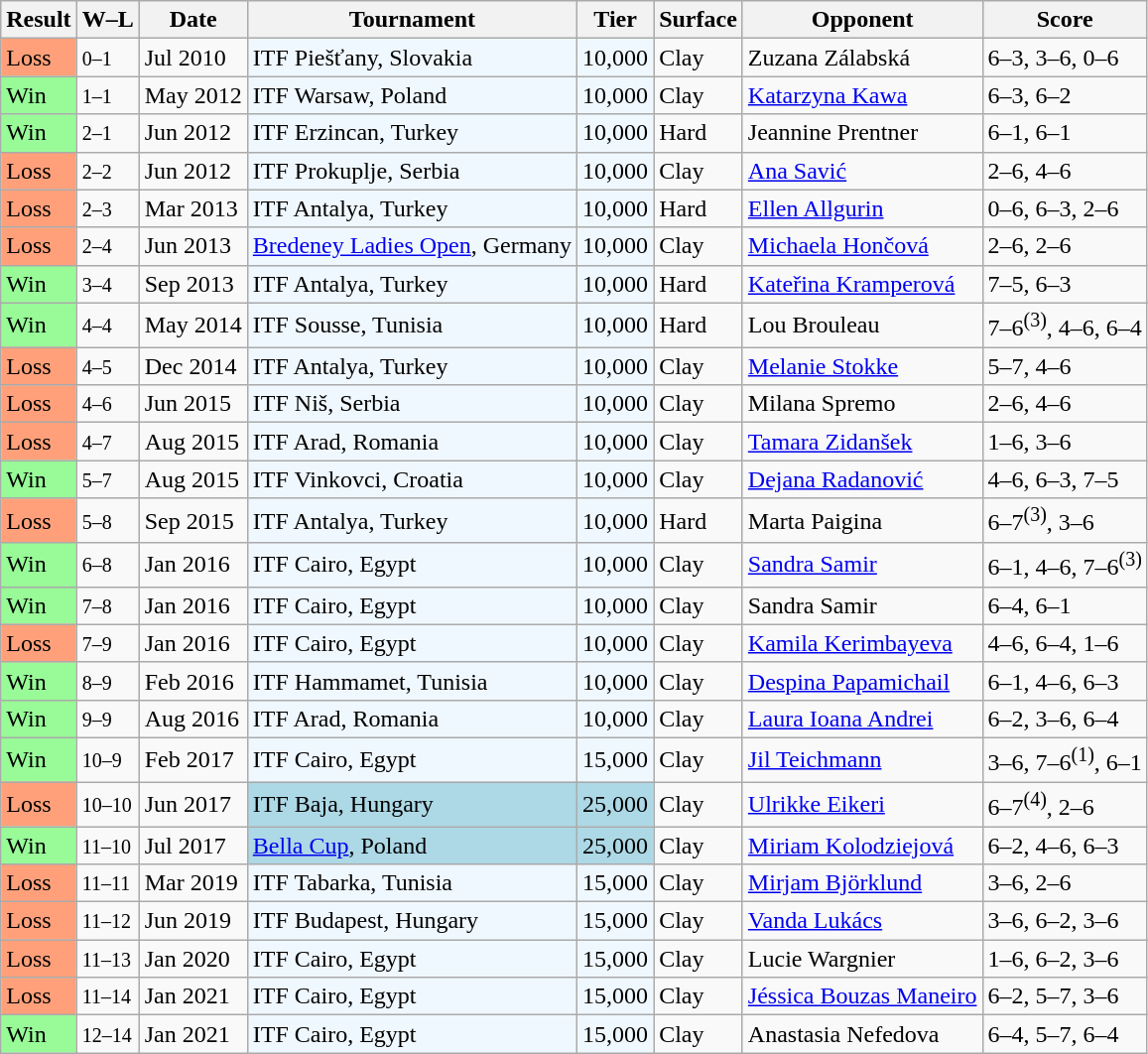<table class="sortable wikitable">
<tr>
<th>Result</th>
<th class="unsortable">W–L</th>
<th>Date</th>
<th>Tournament</th>
<th>Tier</th>
<th>Surface</th>
<th>Opponent</th>
<th class="unsortable">Score</th>
</tr>
<tr>
<td style="background:#ffa07a;">Loss</td>
<td><small>0–1</small></td>
<td>Jul 2010</td>
<td style="background:#f0f8ff;">ITF Piešťany, Slovakia</td>
<td style="background:#f0f8ff;">10,000</td>
<td>Clay</td>
<td> Zuzana Zálabská</td>
<td>6–3, 3–6, 0–6</td>
</tr>
<tr>
<td style="background:#98fb98;">Win</td>
<td><small>1–1</small></td>
<td>May 2012</td>
<td style="background:#f0f8ff;">ITF Warsaw, Poland</td>
<td style="background:#f0f8ff;">10,000</td>
<td>Clay</td>
<td> <a href='#'>Katarzyna Kawa</a></td>
<td>6–3, 6–2</td>
</tr>
<tr>
<td style="background:#98fb98;">Win</td>
<td><small>2–1</small></td>
<td>Jun 2012</td>
<td style="background:#f0f8ff;">ITF Erzincan, Turkey</td>
<td style="background:#f0f8ff;">10,000</td>
<td>Hard</td>
<td> Jeannine Prentner</td>
<td>6–1, 6–1</td>
</tr>
<tr>
<td style="background:#ffa07a;">Loss</td>
<td><small>2–2</small></td>
<td>Jun 2012</td>
<td style="background:#f0f8ff;">ITF Prokuplje, Serbia</td>
<td style="background:#f0f8ff;">10,000</td>
<td>Clay</td>
<td> <a href='#'>Ana Savić</a></td>
<td>2–6, 4–6</td>
</tr>
<tr>
<td style="background:#ffa07a;">Loss</td>
<td><small>2–3</small></td>
<td>Mar 2013</td>
<td style="background:#f0f8ff;">ITF Antalya, Turkey</td>
<td style="background:#f0f8ff;">10,000</td>
<td>Hard</td>
<td> <a href='#'>Ellen Allgurin</a></td>
<td>0–6, 6–3, 2–6</td>
</tr>
<tr>
<td style="background:#ffa07a;">Loss</td>
<td><small>2–4</small></td>
<td>Jun 2013</td>
<td style="background:#f0f8ff;"><a href='#'>Bredeney Ladies Open</a>, Germany</td>
<td style="background:#f0f8ff;">10,000</td>
<td>Clay</td>
<td> <a href='#'>Michaela Hončová</a></td>
<td>2–6, 2–6</td>
</tr>
<tr>
<td style="background:#98fb98;">Win</td>
<td><small>3–4</small></td>
<td>Sep 2013</td>
<td style="background:#f0f8ff;">ITF Antalya, Turkey</td>
<td style="background:#f0f8ff;">10,000</td>
<td>Hard</td>
<td> <a href='#'>Kateřina Kramperová</a></td>
<td>7–5, 6–3</td>
</tr>
<tr>
<td style="background:#98fb98;">Win</td>
<td><small>4–4</small></td>
<td>May 2014</td>
<td style="background:#f0f8ff;">ITF Sousse, Tunisia</td>
<td style="background:#f0f8ff;">10,000</td>
<td>Hard</td>
<td> Lou Brouleau</td>
<td>7–6<sup>(3)</sup>, 4–6, 6–4</td>
</tr>
<tr>
<td style="background:#ffa07a;">Loss</td>
<td><small>4–5</small></td>
<td>Dec 2014</td>
<td style="background:#f0f8ff;">ITF Antalya, Turkey</td>
<td style="background:#f0f8ff;">10,000</td>
<td>Clay</td>
<td> <a href='#'>Melanie Stokke</a></td>
<td>5–7, 4–6</td>
</tr>
<tr>
<td style="background:#ffa07a;">Loss</td>
<td><small>4–6</small></td>
<td>Jun 2015</td>
<td style="background:#f0f8ff;">ITF Niš, Serbia</td>
<td style="background:#f0f8ff;">10,000</td>
<td>Clay</td>
<td> Milana Spremo</td>
<td>2–6, 4–6</td>
</tr>
<tr>
<td style="background:#ffa07a;">Loss</td>
<td><small>4–7</small></td>
<td>Aug 2015</td>
<td style="background:#f0f8ff;">ITF Arad, Romania</td>
<td style="background:#f0f8ff;">10,000</td>
<td>Clay</td>
<td> <a href='#'>Tamara Zidanšek</a></td>
<td>1–6, 3–6</td>
</tr>
<tr>
<td style="background:#98fb98;">Win</td>
<td><small>5–7</small></td>
<td>Aug 2015</td>
<td style="background:#f0f8ff;">ITF Vinkovci, Croatia</td>
<td style="background:#f0f8ff;">10,000</td>
<td>Clay</td>
<td> <a href='#'>Dejana Radanović</a></td>
<td>4–6, 6–3, 7–5</td>
</tr>
<tr>
<td style="background:#ffa07a;">Loss</td>
<td><small>5–8</small></td>
<td>Sep 2015</td>
<td style="background:#f0f8ff;">ITF Antalya, Turkey</td>
<td style="background:#f0f8ff;">10,000</td>
<td>Hard</td>
<td> Marta Paigina</td>
<td>6–7<sup>(3)</sup>, 3–6</td>
</tr>
<tr>
<td style="background:#98fb98;">Win</td>
<td><small>6–8</small></td>
<td>Jan 2016</td>
<td style="background:#f0f8ff;">ITF Cairo, Egypt</td>
<td style="background:#f0f8ff;">10,000</td>
<td>Clay</td>
<td> <a href='#'>Sandra Samir</a></td>
<td>6–1, 4–6, 7–6<sup>(3)</sup></td>
</tr>
<tr>
<td style="background:#98fb98;">Win</td>
<td><small>7–8</small></td>
<td>Jan 2016</td>
<td style="background:#f0f8ff;">ITF Cairo, Egypt</td>
<td style="background:#f0f8ff;">10,000</td>
<td>Clay</td>
<td> Sandra Samir</td>
<td>6–4, 6–1</td>
</tr>
<tr>
<td style="background:#ffa07a;">Loss</td>
<td><small>7–9</small></td>
<td>Jan 2016</td>
<td style="background:#f0f8ff;">ITF Cairo, Egypt</td>
<td style="background:#f0f8ff;">10,000</td>
<td>Clay</td>
<td> <a href='#'>Kamila Kerimbayeva</a></td>
<td>4–6, 6–4, 1–6</td>
</tr>
<tr>
<td style="background:#98fb98;">Win</td>
<td><small>8–9</small></td>
<td>Feb 2016</td>
<td style="background:#f0f8ff;">ITF Hammamet, Tunisia</td>
<td style="background:#f0f8ff;">10,000</td>
<td>Clay</td>
<td> <a href='#'>Despina Papamichail</a></td>
<td>6–1, 4–6, 6–3</td>
</tr>
<tr>
<td style="background:#98fb98;">Win</td>
<td><small>9–9</small></td>
<td>Aug 2016</td>
<td style="background:#f0f8ff;">ITF Arad, Romania</td>
<td style="background:#f0f8ff;">10,000</td>
<td>Clay</td>
<td> <a href='#'>Laura Ioana Andrei</a></td>
<td>6–2, 3–6, 6–4</td>
</tr>
<tr>
<td style="background:#98fb98;">Win</td>
<td><small>10–9</small></td>
<td>Feb 2017</td>
<td style="background:#f0f8ff;">ITF Cairo, Egypt</td>
<td style="background:#f0f8ff;">15,000</td>
<td>Clay</td>
<td> <a href='#'>Jil Teichmann</a></td>
<td>3–6, 7–6<sup>(1)</sup>, 6–1</td>
</tr>
<tr>
<td style="background:#ffa07a;">Loss</td>
<td><small>10–10</small></td>
<td>Jun 2017</td>
<td style="background:lightblue">ITF Baja, Hungary</td>
<td style="background:lightblue">25,000</td>
<td>Clay</td>
<td> <a href='#'>Ulrikke Eikeri</a></td>
<td>6–7<sup>(4)</sup>, 2–6</td>
</tr>
<tr>
<td style="background:#98fb98;">Win</td>
<td><small>11–10</small></td>
<td>Jul 2017</td>
<td style="background:lightblue"><a href='#'>Bella Cup</a>, Poland</td>
<td style="background:lightblue">25,000</td>
<td>Clay</td>
<td> <a href='#'>Miriam Kolodziejová</a></td>
<td>6–2, 4–6, 6–3</td>
</tr>
<tr>
<td style="background:#ffa07a;">Loss</td>
<td><small>11–11</small></td>
<td>Mar 2019</td>
<td style="background:#f0f8ff;">ITF Tabarka, Tunisia</td>
<td style="background:#f0f8ff;">15,000</td>
<td>Clay</td>
<td> <a href='#'>Mirjam Björklund</a></td>
<td>3–6, 2–6</td>
</tr>
<tr>
<td style="background:#ffa07a;">Loss</td>
<td><small>11–12</small></td>
<td>Jun 2019</td>
<td style="background:#f0f8ff;">ITF Budapest, Hungary</td>
<td style="background:#f0f8ff;">15,000</td>
<td>Clay</td>
<td> <a href='#'>Vanda Lukács</a></td>
<td>3–6, 6–2, 3–6</td>
</tr>
<tr>
<td style="background:#ffa07a;">Loss</td>
<td><small>11–13</small></td>
<td>Jan 2020</td>
<td style="background:#f0f8ff;">ITF Cairo, Egypt</td>
<td style="background:#f0f8ff;">15,000</td>
<td>Clay</td>
<td> Lucie Wargnier</td>
<td>1–6, 6–2, 3–6</td>
</tr>
<tr>
<td style="background:#ffa07a;">Loss</td>
<td><small>11–14</small></td>
<td>Jan 2021</td>
<td style="background:#f0f8ff;">ITF Cairo, Egypt</td>
<td style="background:#f0f8ff;">15,000</td>
<td>Clay</td>
<td> <a href='#'>Jéssica Bouzas Maneiro</a></td>
<td>6–2, 5–7, 3–6</td>
</tr>
<tr>
<td style="background:#98fb98;">Win</td>
<td><small>12–14</small></td>
<td>Jan 2021</td>
<td style="background:#f0f8ff;">ITF Cairo, Egypt</td>
<td style="background:#f0f8ff;">15,000</td>
<td>Clay</td>
<td> Anastasia Nefedova</td>
<td>6–4, 5–7, 6–4</td>
</tr>
</table>
